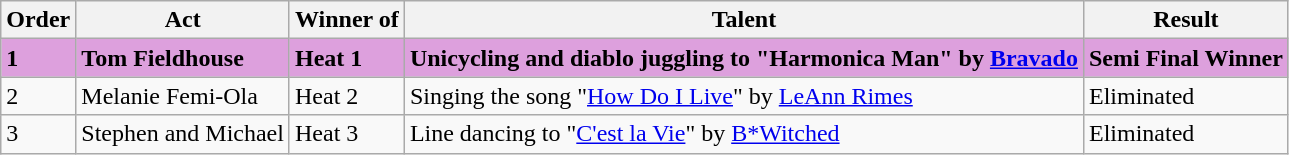<table class="wikitable">
<tr>
<th>Order</th>
<th>Act</th>
<th>Winner of</th>
<th>Talent</th>
<th>Result</th>
</tr>
<tr style="background:#DDA0DD;">
<td><strong>1</strong></td>
<td><strong>Tom Fieldhouse</strong></td>
<td><strong>Heat 1</strong></td>
<td><strong>Unicycling and diablo juggling to "Harmonica Man" by <a href='#'>Bravado</a></strong></td>
<td><strong>Semi Final Winner</strong></td>
</tr>
<tr>
<td>2</td>
<td>Melanie Femi-Ola</td>
<td>Heat 2</td>
<td>Singing the song "<a href='#'>How Do I Live</a>" by <a href='#'>LeAnn Rimes</a></td>
<td>Eliminated</td>
</tr>
<tr>
<td>3</td>
<td>Stephen and Michael</td>
<td>Heat 3</td>
<td>Line dancing to "<a href='#'>C'est la Vie</a>" by <a href='#'>B*Witched</a></td>
<td>Eliminated</td>
</tr>
</table>
